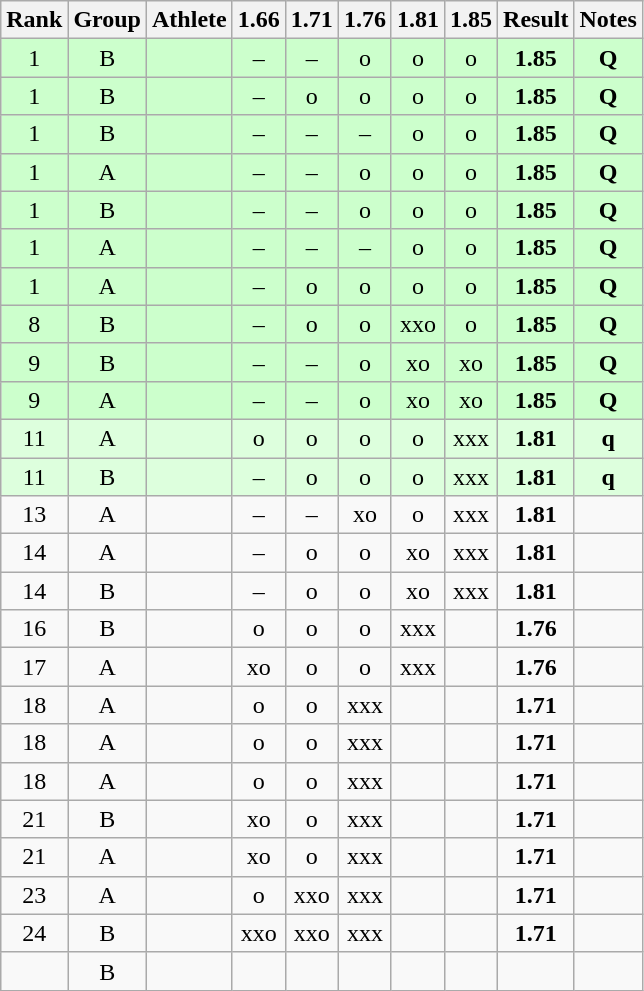<table class="wikitable sortable" style="text-align:center">
<tr>
<th>Rank</th>
<th>Group</th>
<th>Athlete</th>
<th>1.66</th>
<th>1.71</th>
<th>1.76</th>
<th>1.81</th>
<th>1.85</th>
<th>Result</th>
<th>Notes</th>
</tr>
<tr bgcolor=ccffcc>
<td>1</td>
<td>B</td>
<td align="left"></td>
<td>–</td>
<td>–</td>
<td>o</td>
<td>o</td>
<td>o</td>
<td><strong>1.85</strong></td>
<td><strong>Q</strong></td>
</tr>
<tr bgcolor=ccffcc>
<td>1</td>
<td>B</td>
<td align="left"></td>
<td>–</td>
<td>o</td>
<td>o</td>
<td>o</td>
<td>o</td>
<td><strong>1.85</strong></td>
<td><strong>Q</strong></td>
</tr>
<tr bgcolor=ccffcc>
<td>1</td>
<td>B</td>
<td align="left"></td>
<td>–</td>
<td>–</td>
<td>–</td>
<td>o</td>
<td>o</td>
<td><strong>1.85</strong></td>
<td><strong>Q</strong></td>
</tr>
<tr bgcolor=ccffcc>
<td>1</td>
<td>A</td>
<td align="left"></td>
<td>–</td>
<td>–</td>
<td>o</td>
<td>o</td>
<td>o</td>
<td><strong>1.85</strong></td>
<td><strong>Q</strong></td>
</tr>
<tr bgcolor=ccffcc>
<td>1</td>
<td>B</td>
<td align="left"></td>
<td>–</td>
<td>–</td>
<td>o</td>
<td>o</td>
<td>o</td>
<td><strong>1.85</strong></td>
<td><strong>Q</strong></td>
</tr>
<tr bgcolor=ccffcc>
<td>1</td>
<td>A</td>
<td align="left"></td>
<td>–</td>
<td>–</td>
<td>–</td>
<td>o</td>
<td>o</td>
<td><strong>1.85</strong></td>
<td><strong>Q</strong></td>
</tr>
<tr bgcolor=ccffcc>
<td>1</td>
<td>A</td>
<td align="left"></td>
<td>–</td>
<td>o</td>
<td>o</td>
<td>o</td>
<td>o</td>
<td><strong>1.85</strong></td>
<td><strong>Q</strong></td>
</tr>
<tr bgcolor=ccffcc>
<td>8</td>
<td>B</td>
<td align="left"></td>
<td>–</td>
<td>o</td>
<td>o</td>
<td>xxo</td>
<td>o</td>
<td><strong>1.85</strong></td>
<td><strong>Q</strong></td>
</tr>
<tr bgcolor=ccffcc>
<td>9</td>
<td>B</td>
<td align="left"></td>
<td>–</td>
<td>–</td>
<td>o</td>
<td>xo</td>
<td>xo</td>
<td><strong>1.85</strong></td>
<td><strong>Q</strong></td>
</tr>
<tr bgcolor=ccffcc>
<td>9</td>
<td>A</td>
<td align="left"></td>
<td>–</td>
<td>–</td>
<td>o</td>
<td>xo</td>
<td>xo</td>
<td><strong>1.85</strong></td>
<td><strong>Q</strong></td>
</tr>
<tr bgcolor=ddffdd>
<td>11</td>
<td>A</td>
<td align="left"></td>
<td>o</td>
<td>o</td>
<td>o</td>
<td>o</td>
<td>xxx</td>
<td><strong>1.81</strong></td>
<td><strong>q</strong></td>
</tr>
<tr bgcolor=ddffdd>
<td>11</td>
<td>B</td>
<td align="left"></td>
<td>–</td>
<td>o</td>
<td>o</td>
<td>o</td>
<td>xxx</td>
<td><strong>1.81</strong></td>
<td><strong>q</strong></td>
</tr>
<tr>
<td>13</td>
<td>A</td>
<td align="left"></td>
<td>–</td>
<td>–</td>
<td>xo</td>
<td>o</td>
<td>xxx</td>
<td><strong>1.81</strong></td>
<td></td>
</tr>
<tr>
<td>14</td>
<td>A</td>
<td align="left"></td>
<td>–</td>
<td>o</td>
<td>o</td>
<td>xo</td>
<td>xxx</td>
<td><strong>1.81</strong></td>
<td></td>
</tr>
<tr>
<td>14</td>
<td>B</td>
<td align="left"></td>
<td>–</td>
<td>o</td>
<td>o</td>
<td>xo</td>
<td>xxx</td>
<td><strong>1.81</strong></td>
<td></td>
</tr>
<tr>
<td>16</td>
<td>B</td>
<td align="left"></td>
<td>o</td>
<td>o</td>
<td>o</td>
<td>xxx</td>
<td></td>
<td><strong>1.76</strong></td>
<td></td>
</tr>
<tr>
<td>17</td>
<td>A</td>
<td align="left"></td>
<td>xo</td>
<td>o</td>
<td>o</td>
<td>xxx</td>
<td></td>
<td><strong>1.76</strong></td>
<td></td>
</tr>
<tr>
<td>18</td>
<td>A</td>
<td align="left"></td>
<td>o</td>
<td>o</td>
<td>xxx</td>
<td></td>
<td></td>
<td><strong>1.71</strong></td>
<td></td>
</tr>
<tr>
<td>18</td>
<td>A</td>
<td align="left"></td>
<td>o</td>
<td>o</td>
<td>xxx</td>
<td></td>
<td></td>
<td><strong>1.71</strong></td>
<td></td>
</tr>
<tr>
<td>18</td>
<td>A</td>
<td align="left"></td>
<td>o</td>
<td>o</td>
<td>xxx</td>
<td></td>
<td></td>
<td><strong>1.71</strong></td>
<td></td>
</tr>
<tr>
<td>21</td>
<td>B</td>
<td align="left"></td>
<td>xo</td>
<td>o</td>
<td>xxx</td>
<td></td>
<td></td>
<td><strong>1.71</strong></td>
<td></td>
</tr>
<tr>
<td>21</td>
<td>A</td>
<td align="left"></td>
<td>xo</td>
<td>o</td>
<td>xxx</td>
<td></td>
<td></td>
<td><strong>1.71</strong></td>
<td></td>
</tr>
<tr>
<td>23</td>
<td>A</td>
<td align="left"></td>
<td>o</td>
<td>xxo</td>
<td>xxx</td>
<td></td>
<td></td>
<td><strong>1.71</strong></td>
<td></td>
</tr>
<tr>
<td>24</td>
<td>B</td>
<td align="left"></td>
<td>xxo</td>
<td>xxo</td>
<td>xxx</td>
<td></td>
<td></td>
<td><strong>1.71</strong></td>
<td></td>
</tr>
<tr>
<td></td>
<td>B</td>
<td align="left"></td>
<td></td>
<td></td>
<td></td>
<td></td>
<td></td>
<td><strong></strong></td>
<td></td>
</tr>
</table>
